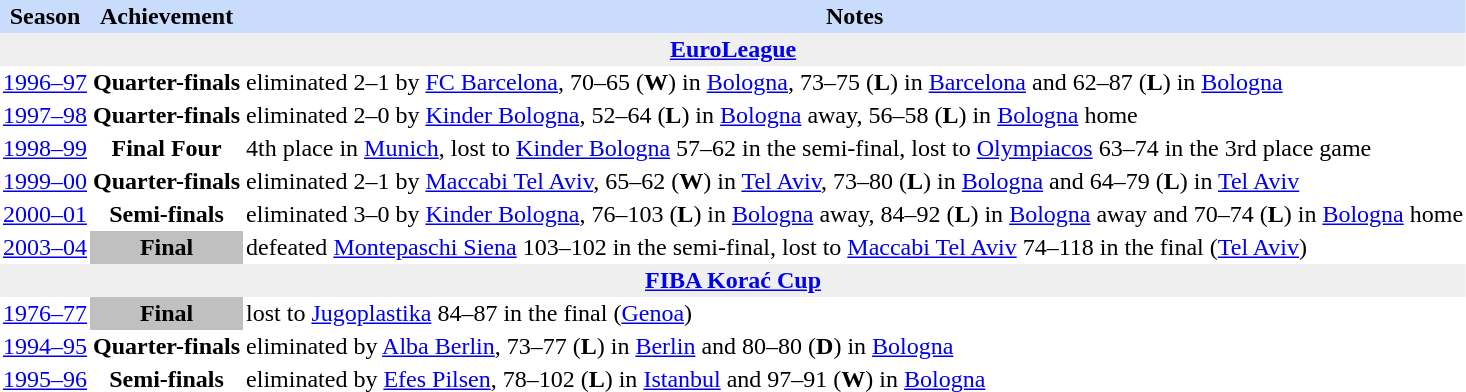<table class="toccolours" border="0" cellpadding="2" cellspacing="0" align="left" style="margin:0.5em;">
<tr bgcolor=#CADCFB>
<th>Season</th>
<th>Achievement</th>
<th>Notes</th>
</tr>
<tr>
<th colspan="4" bgcolor=#EFEFEF><a href='#'>EuroLeague</a></th>
</tr>
<tr>
<td align="center"><a href='#'>1996–97</a></td>
<td align="center"><strong>Quarter-finals</strong></td>
<td align="left">eliminated 2–1 by <a href='#'>FC Barcelona</a>, 70–65 (<strong>W</strong>) in <a href='#'>Bologna</a>, 73–75 (<strong>L</strong>) in <a href='#'>Barcelona</a> and 62–87 (<strong>L</strong>) in <a href='#'>Bologna</a></td>
</tr>
<tr>
<td align="center"><a href='#'>1997–98</a></td>
<td align="center"><strong>Quarter-finals</strong></td>
<td align="left">eliminated 2–0 by <a href='#'>Kinder Bologna</a>, 52–64 (<strong>L</strong>) in <a href='#'>Bologna</a> away, 56–58 (<strong>L</strong>) in <a href='#'>Bologna</a> home</td>
</tr>
<tr>
<td align="center"><a href='#'>1998–99</a></td>
<td align="center"><strong>Final Four</strong></td>
<td align="left">4th place in <a href='#'>Munich</a>, lost to <a href='#'>Kinder Bologna</a> 57–62 in the semi-final, lost to <a href='#'>Olympiacos</a> 63–74 in the 3rd place game</td>
</tr>
<tr>
<td align="center"><a href='#'>1999–00</a></td>
<td align="center"><strong>Quarter-finals</strong></td>
<td align="left">eliminated 2–1 by <a href='#'>Maccabi Tel Aviv</a>, 65–62 (<strong>W</strong>) in <a href='#'>Tel Aviv</a>, 73–80 (<strong>L</strong>) in <a href='#'>Bologna</a> and 64–79 (<strong>L</strong>) in <a href='#'>Tel Aviv</a></td>
</tr>
<tr>
<td align="center"><a href='#'>2000–01</a></td>
<td align="center"><strong>Semi-finals</strong></td>
<td align="left">eliminated 3–0 by <a href='#'>Kinder Bologna</a>, 76–103 (<strong>L</strong>) in <a href='#'>Bologna</a> away, 84–92 (<strong>L</strong>) in <a href='#'>Bologna</a> away and 70–74 (<strong>L</strong>) in <a href='#'>Bologna</a> home</td>
</tr>
<tr>
<td align="center"><a href='#'>2003–04</a></td>
<td align="center" bgcolor= silver><strong>Final</strong></td>
<td align="left">defeated <a href='#'>Montepaschi Siena</a> 103–102 in the semi-final, lost to <a href='#'>Maccabi Tel Aviv</a> 74–118 in the final (<a href='#'>Tel Aviv</a>)</td>
</tr>
<tr>
<th colspan="4" bgcolor=#EFEFEF><a href='#'>FIBA Korać Cup</a></th>
</tr>
<tr>
<td align="center"><a href='#'>1976–77</a></td>
<td align="center" bgcolor= silver><strong>Final</strong></td>
<td align="left">lost to <a href='#'>Jugoplastika</a> 84–87 in the final (<a href='#'>Genoa</a>)</td>
</tr>
<tr>
<td align="center"><a href='#'>1994–95</a></td>
<td align="center"><strong>Quarter-finals</strong></td>
<td align="left">eliminated by <a href='#'>Alba Berlin</a>, 73–77 (<strong>L</strong>) in <a href='#'>Berlin</a> and 80–80 (<strong>D</strong>) in <a href='#'>Bologna</a></td>
</tr>
<tr>
<td align="center"><a href='#'>1995–96</a></td>
<td align="center"><strong>Semi-finals</strong></td>
<td align="left">eliminated by <a href='#'>Efes Pilsen</a>, 78–102 (<strong>L</strong>) in <a href='#'>Istanbul</a> and 97–91 (<strong>W</strong>) in <a href='#'>Bologna</a></td>
</tr>
</table>
